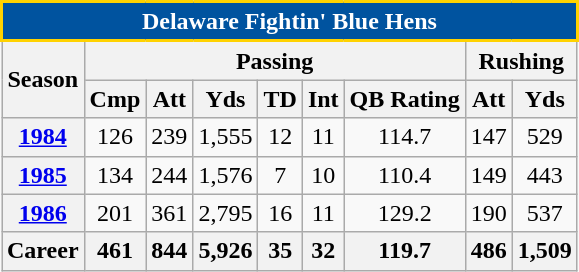<table class=wikitable style="text-align:center;">
<tr>
<th colspan="12" style="background: #00539F; border: 2px solid #FFD200; color:white;">Delaware Fightin' Blue Hens</th>
</tr>
<tr>
<th rowspan="2">Season</th>
<th colspan="6">Passing</th>
<th colspan="2">Rushing</th>
</tr>
<tr>
<th>Cmp</th>
<th>Att</th>
<th>Yds</th>
<th>TD</th>
<th>Int</th>
<th>QB Rating</th>
<th>Att</th>
<th>Yds</th>
</tr>
<tr>
<th><a href='#'>1984</a></th>
<td>126</td>
<td>239</td>
<td>1,555</td>
<td>12</td>
<td>11</td>
<td>114.7</td>
<td>147</td>
<td>529</td>
</tr>
<tr>
<th><a href='#'>1985</a></th>
<td>134</td>
<td>244</td>
<td>1,576</td>
<td>7</td>
<td>10</td>
<td>110.4</td>
<td>149</td>
<td>443</td>
</tr>
<tr>
<th><a href='#'>1986</a></th>
<td>201</td>
<td>361</td>
<td>2,795</td>
<td>16</td>
<td>11</td>
<td>129.2</td>
<td>190</td>
<td>537</td>
</tr>
<tr>
<th>Career</th>
<th>461</th>
<th>844</th>
<th>5,926</th>
<th>35</th>
<th>32</th>
<th>119.7</th>
<th>486</th>
<th>1,509</th>
</tr>
</table>
